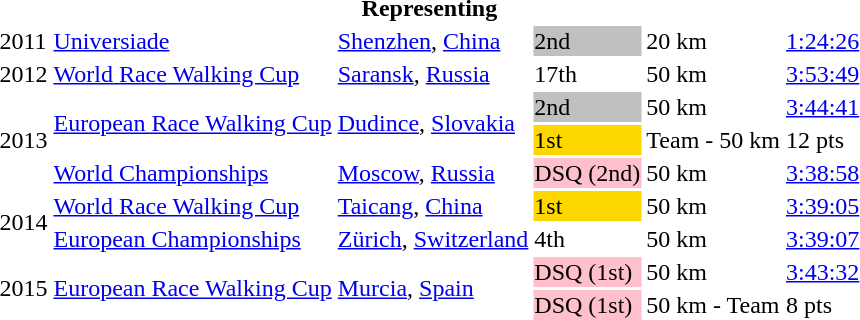<table>
<tr>
<th colspan="6">Representing </th>
</tr>
<tr>
<td>2011</td>
<td><a href='#'>Universiade</a></td>
<td><a href='#'>Shenzhen</a>, <a href='#'>China</a></td>
<td bgcolor=silver>2nd</td>
<td>20 km</td>
<td><a href='#'>1:24:26</a></td>
</tr>
<tr>
<td>2012</td>
<td><a href='#'>World Race Walking Cup</a></td>
<td><a href='#'>Saransk</a>, <a href='#'>Russia</a></td>
<td>17th</td>
<td>50 km</td>
<td><a href='#'>3:53:49</a></td>
</tr>
<tr>
<td rowspan=3>2013</td>
<td rowspan=2><a href='#'>European Race Walking Cup</a></td>
<td rowspan=2><a href='#'>Dudince</a>, <a href='#'>Slovakia</a></td>
<td bgcolor=silver>2nd</td>
<td>50 km</td>
<td><a href='#'>3:44:41</a></td>
</tr>
<tr>
<td bgcolor=gold>1st</td>
<td>Team - 50 km</td>
<td>12 pts</td>
</tr>
<tr>
<td><a href='#'>World Championships</a></td>
<td><a href='#'>Moscow</a>, <a href='#'>Russia</a></td>
<td style="background:pink; text-align:center;">DSQ (2nd)</td>
<td>50 km</td>
<td><a href='#'>3:38:58</a></td>
</tr>
<tr>
<td rowspan=2>2014</td>
<td><a href='#'>World Race Walking Cup</a></td>
<td><a href='#'>Taicang</a>, <a href='#'>China</a></td>
<td bgcolor=gold>1st</td>
<td>50 km</td>
<td><a href='#'>3:39:05</a></td>
</tr>
<tr>
<td><a href='#'>European Championships</a></td>
<td><a href='#'>Zürich</a>, <a href='#'>Switzerland</a></td>
<td>4th</td>
<td>50 km</td>
<td><a href='#'>3:39:07</a></td>
</tr>
<tr>
<td rowspan=2>2015</td>
<td rowspan=2><a href='#'>European Race Walking Cup</a></td>
<td rowspan=2><a href='#'>Murcia</a>, <a href='#'>Spain</a></td>
<td bgcolor=pink>DSQ (1st)</td>
<td>50 km</td>
<td><a href='#'>3:43:32</a></td>
</tr>
<tr>
<td bgcolor=pink>DSQ (1st)</td>
<td>50 km - Team</td>
<td>8 pts</td>
</tr>
</table>
